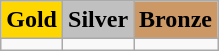<table class=wikitable>
<tr>
<td align=center bgcolor=gold> <strong>Gold</strong></td>
<td align=center bgcolor=silver> <strong>Silver</strong></td>
<td align=center bgcolor=cc9966> <strong>Bronze</strong></td>
</tr>
<tr>
<td></td>
<td></td>
<td></td>
</tr>
</table>
